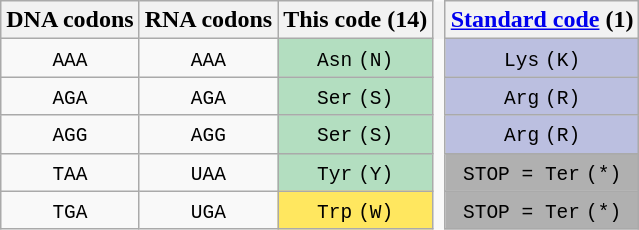<table class="wikitable" style="border: none; text-align: center;">
<tr>
<th>DNA codons</th>
<th>RNA codons</th>
<th>This code (14)</th>
<th style="border: none; width: 1px;"></th>
<th><a href='#'>Standard code</a> (1)</th>
</tr>
<tr>
<td><code>AAA</code></td>
<td><code>AAA</code></td>
<td style="background-color:#b3dec0;"><code>Asn</code> <code>(N)</code></td>
<td style="border: none; width: 1px;"></td>
<td style="background-color:#bbbfe0;"><code>Lys</code> <code>(K)</code></td>
</tr>
<tr>
<td><code>AGA</code></td>
<td><code>AGA</code></td>
<td style="background-color:#b3dec0;"><code>Ser</code> <code>(S)</code></td>
<td style="border: none; width: 1px;"></td>
<td style="background-color:#bbbfe0;"><code>Arg</code> <code>(R)</code></td>
</tr>
<tr>
<td><code>AGG</code></td>
<td><code>AGG</code></td>
<td style="background-color:#b3dec0;"><code>Ser</code> <code>(S)</code></td>
<td style="border: none; width: 1px;"></td>
<td style="background-color:#bbbfe0;"><code>Arg</code> <code>(R)</code></td>
</tr>
<tr>
<td><code>TAA</code></td>
<td><code>UAA</code></td>
<td style="background-color:#b3dec0;"><code>Tyr</code> <code>(Y)</code></td>
<td style="border: none; width: 1px;"></td>
<td style="background-color:#B0B0B0;"><code>STOP = Ter</code> <code>(*)</code></td>
</tr>
<tr>
<td><code>TGA</code></td>
<td><code>UGA</code></td>
<td style="background-color:#ffe75f;"><code>Trp</code> <code>(W)</code></td>
<td style="border: none; width: 1px;"></td>
<td style="background-color:#B0B0B0;"><code>STOP = Ter</code> <code>(*)</code></td>
</tr>
</table>
